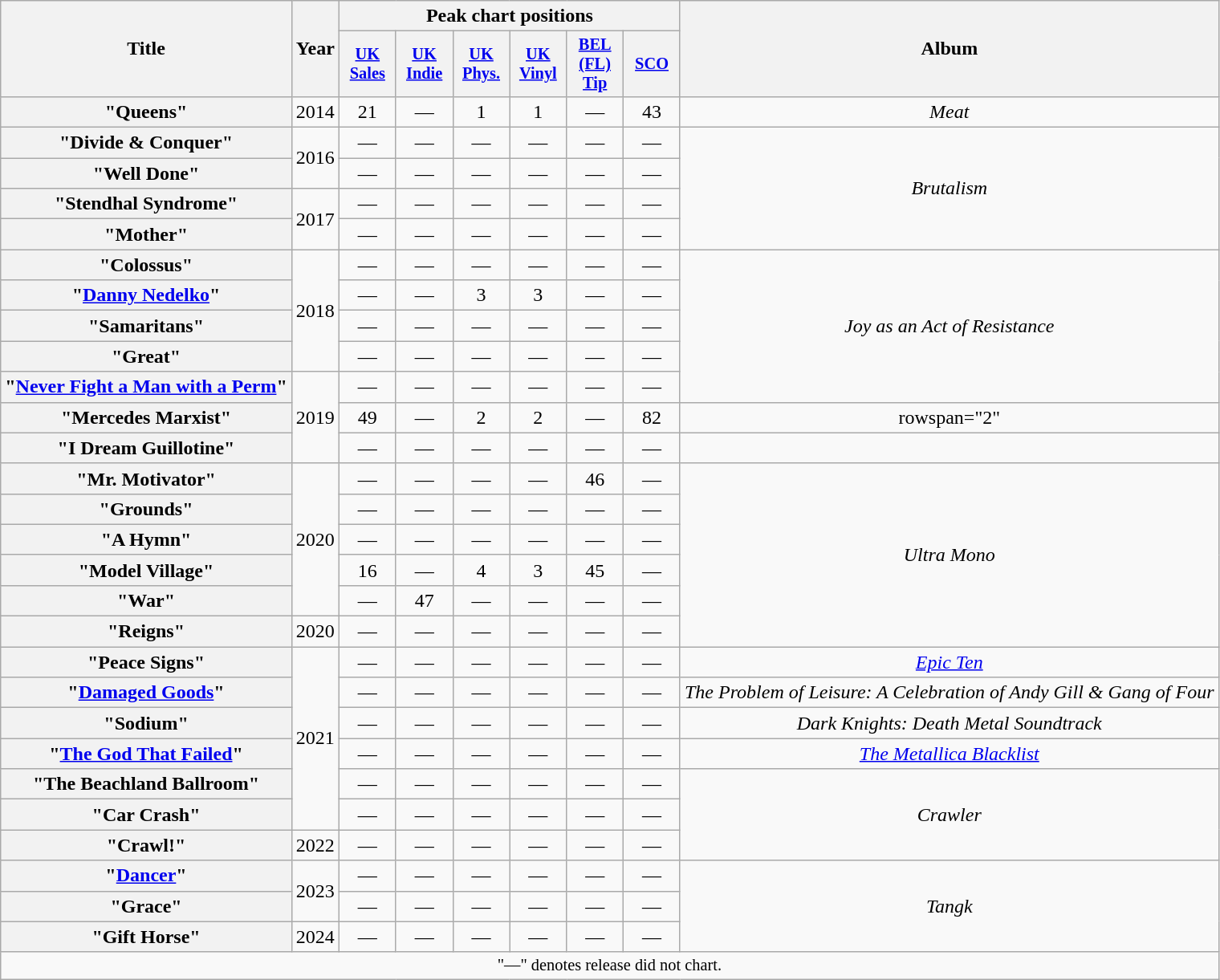<table class="wikitable plainrowheaders" style="text-align:center;">
<tr>
<th scope="col" rowspan="2">Title</th>
<th scope="col" rowspan="2">Year</th>
<th scope="col" colspan="6">Peak chart positions</th>
<th scope="col" rowspan="2">Album</th>
</tr>
<tr>
<th scope="col" style="width:3em;font-size:85%;"><a href='#'>UK<br>Sales</a><br></th>
<th scope="col" style="width:3em;font-size:85%;"><a href='#'>UK<br>Indie</a><br></th>
<th scope="col" style="width:3em;font-size:85%;"><a href='#'>UK<br>Phys.</a><br></th>
<th scope="col" style="width:3em;font-size:85%;"><a href='#'>UK<br>Vinyl</a><br></th>
<th scope="col" style="width:3em;font-size:85%;"><a href='#'>BEL<br>(FL)<br>Tip</a><br></th>
<th scope="col" style="width:3em;font-size:85%;"><a href='#'>SCO</a><br></th>
</tr>
<tr>
<th scope="row">"Queens"</th>
<td>2014</td>
<td>21</td>
<td>—</td>
<td>1</td>
<td>1</td>
<td>—</td>
<td>43</td>
<td><em>Meat</em></td>
</tr>
<tr>
<th scope="row">"Divide & Conquer"</th>
<td rowspan="2">2016</td>
<td>—</td>
<td>—</td>
<td>—</td>
<td>—</td>
<td>—</td>
<td>—</td>
<td rowspan="4"><em>Brutalism</em></td>
</tr>
<tr>
<th scope="row">"Well Done"</th>
<td>—</td>
<td>—</td>
<td>—</td>
<td>—</td>
<td>—</td>
<td>—</td>
</tr>
<tr>
<th scope="row">"Stendhal Syndrome"</th>
<td rowspan="2">2017</td>
<td>—</td>
<td>—</td>
<td>—</td>
<td>—</td>
<td>—</td>
<td>—</td>
</tr>
<tr>
<th scope="row">"Mother"</th>
<td>—</td>
<td>—</td>
<td>—</td>
<td>—</td>
<td>—</td>
<td>—</td>
</tr>
<tr>
<th scope="row">"Colossus"</th>
<td rowspan="4">2018</td>
<td>—</td>
<td>—</td>
<td>—</td>
<td>—</td>
<td>—</td>
<td>—</td>
<td rowspan="5"><em>Joy as an Act of Resistance</em></td>
</tr>
<tr>
<th scope="row">"<a href='#'>Danny Nedelko</a>"</th>
<td>—</td>
<td>—</td>
<td>3</td>
<td>3</td>
<td>—</td>
<td>—</td>
</tr>
<tr>
<th scope="row">"Samaritans"</th>
<td>—</td>
<td>—</td>
<td>—</td>
<td>—</td>
<td>—</td>
<td>—</td>
</tr>
<tr>
<th scope="row">"Great"</th>
<td>—</td>
<td>—</td>
<td>—</td>
<td>—</td>
<td>—</td>
<td>—</td>
</tr>
<tr>
<th scope="row">"<a href='#'>Never Fight a Man with a Perm</a>"</th>
<td rowspan="3">2019</td>
<td>—</td>
<td>—</td>
<td>—</td>
<td>—</td>
<td>—</td>
<td>—</td>
</tr>
<tr>
<th scope="row">"Mercedes Marxist"</th>
<td>49</td>
<td>—</td>
<td>2</td>
<td>2</td>
<td>—</td>
<td>82</td>
<td>rowspan="2" </td>
</tr>
<tr>
<th scope="row">"I Dream Guillotine"</th>
<td>—</td>
<td>—</td>
<td>—</td>
<td>—</td>
<td>—</td>
<td>—</td>
</tr>
<tr>
<th scope="row">"Mr. Motivator"</th>
<td rowspan="5">2020</td>
<td>—</td>
<td>—</td>
<td>—</td>
<td>—</td>
<td>46</td>
<td>—</td>
<td rowspan="6"><em>Ultra Mono</em></td>
</tr>
<tr>
<th scope="row">"Grounds"</th>
<td>—</td>
<td>—</td>
<td>—</td>
<td>—</td>
<td>—</td>
<td>—</td>
</tr>
<tr>
<th scope="row">"A Hymn"</th>
<td>—</td>
<td>—</td>
<td>—</td>
<td>—</td>
<td>—</td>
<td>—</td>
</tr>
<tr>
<th scope="row">"Model Village"<br></th>
<td>16</td>
<td>—</td>
<td>4</td>
<td>3</td>
<td>45</td>
<td>—</td>
</tr>
<tr>
<th scope="row">"War"</th>
<td>—</td>
<td>47</td>
<td>—</td>
<td>—</td>
<td>—</td>
<td>—</td>
</tr>
<tr>
<th scope="row">"Reigns"</th>
<td>2020</td>
<td>—</td>
<td>—</td>
<td>—</td>
<td>—</td>
<td>—</td>
<td>—</td>
</tr>
<tr>
<th scope="row">"Peace Signs"</th>
<td rowspan="6">2021</td>
<td>—</td>
<td>—</td>
<td>—</td>
<td>—</td>
<td>—</td>
<td>—</td>
<td rowspan="1"><em><a href='#'>Epic Ten</a></em></td>
</tr>
<tr>
<th scope="row">"<a href='#'>Damaged Goods</a>"<br></th>
<td>—</td>
<td>—</td>
<td>—</td>
<td>—</td>
<td>—</td>
<td>—</td>
<td rowspan="1"><em>The Problem of Leisure: A Celebration of Andy Gill & Gang of Four</em></td>
</tr>
<tr>
<th scope="row">"Sodium"</th>
<td>—</td>
<td>—</td>
<td>—</td>
<td>—</td>
<td>—</td>
<td>—</td>
<td rowspan="1"><em>Dark Knights: Death Metal Soundtrack</em></td>
</tr>
<tr>
<th scope="row">"<a href='#'>The God That Failed</a>"</th>
<td>—</td>
<td>—</td>
<td>—</td>
<td>—</td>
<td>—</td>
<td>—</td>
<td rowspan="1"><em><a href='#'>The Metallica Blacklist</a></em></td>
</tr>
<tr>
<th scope="row">"The Beachland Ballroom"</th>
<td>—</td>
<td>—</td>
<td>—</td>
<td>—</td>
<td>—</td>
<td>—</td>
<td rowspan="3"><em>Crawler</em></td>
</tr>
<tr>
<th scope="row">"Car Crash"</th>
<td>—</td>
<td>—</td>
<td>—</td>
<td>—</td>
<td>—</td>
<td>—</td>
</tr>
<tr>
<th scope="row">"Crawl!"</th>
<td>2022</td>
<td>—</td>
<td>—</td>
<td>—</td>
<td>—</td>
<td>—</td>
<td>—</td>
</tr>
<tr>
<th scope="row">"<a href='#'>Dancer</a>"<br></th>
<td rowspan="2">2023</td>
<td>—</td>
<td>—</td>
<td>—</td>
<td>—</td>
<td>—</td>
<td>—</td>
<td rowspan="3"><em>Tangk</em></td>
</tr>
<tr>
<th scope="row">"Grace"</th>
<td>—</td>
<td>—</td>
<td>—</td>
<td>—</td>
<td>—</td>
<td>—</td>
</tr>
<tr>
<th scope="row">"Gift Horse"</th>
<td rowspan="1">2024</td>
<td>—</td>
<td>—</td>
<td>—</td>
<td>—</td>
<td>—</td>
<td>—</td>
</tr>
<tr>
<td colspan="9" style="font-size:85%">"—" denotes release did not chart.</td>
</tr>
</table>
